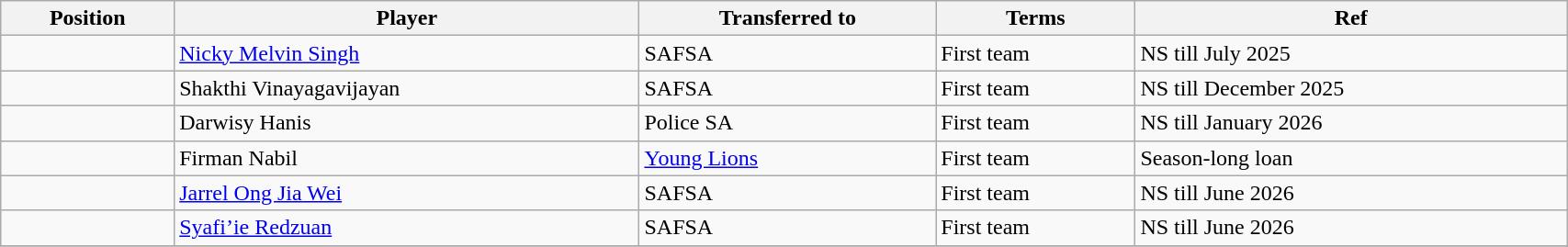<table class="wikitable sortable" style="width:90%;text-align:left">
<tr>
<th>Position</th>
<th>Player</th>
<th>Transferred to</th>
<th>Terms</th>
<th>Ref</th>
</tr>
<tr>
<td></td>
<td> <a href='#'>Nicky Melvin Singh</a></td>
<td> SAFSA</td>
<td>First team</td>
<td>NS till July 2025 </td>
</tr>
<tr>
<td></td>
<td> Shakthi Vinayagavijayan</td>
<td> SAFSA</td>
<td>First team</td>
<td>NS till December 2025 </td>
</tr>
<tr>
<td></td>
<td> Darwisy Hanis</td>
<td> Police SA</td>
<td>First team</td>
<td>NS till January 2026</td>
</tr>
<tr>
<td></td>
<td> Firman Nabil</td>
<td> <a href='#'>Young Lions</a></td>
<td>First team</td>
<td>Season-long loan </td>
</tr>
<tr>
<td></td>
<td> <a href='#'>Jarrel Ong Jia Wei</a></td>
<td> SAFSA</td>
<td>First team</td>
<td>NS till June 2026 </td>
</tr>
<tr>
<td></td>
<td> <a href='#'>Syafi’ie Redzuan</a></td>
<td> SAFSA</td>
<td>First team</td>
<td>NS till June 2026 </td>
</tr>
<tr>
</tr>
</table>
